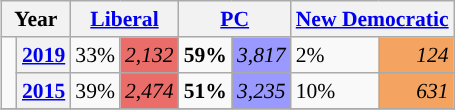<table class="wikitable" style="float:right; width:400; font-size:90%; margin-left:1em;">
<tr>
<th colspan="2" scope="col">Year</th>
<th colspan="2" scope="col"><a href='#'>Liberal</a></th>
<th colspan="2" scope="col"><a href='#'>PC</a></th>
<th colspan="2" scope="col"><a href='#'>New Democratic</a></th>
</tr>
<tr>
<td rowspan="2" style="width: 0.25em; background-color: "></td>
<th><a href='#'>2019</a></th>
<td>33%</td>
<td style="text-align:right; background:#EA6D6A;"><em>2,132</em></td>
<td><strong>59%</strong></td>
<td style="text-align:right; background:#9999FF;"><em>3,817</em></td>
<td>2%</td>
<td style="text-align:right; background:#F4A460;"><em>124</em></td>
</tr>
<tr>
<th><a href='#'>2015</a></th>
<td>39%</td>
<td style="text-align:right; background:#EA6D6A;"><em>2,474</em></td>
<td><strong>51%</strong></td>
<td style="text-align:right; background:#9999FF;"><em>3,235</em></td>
<td>10%</td>
<td style="text-align:right; background:#F4A460;"><em>631</em></td>
</tr>
<tr>
</tr>
</table>
